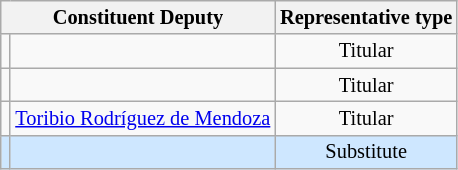<table class="wikitable" style="font-size: 85%">
<tr>
<th colspan="2">Constituent Deputy</th>
<th>Representative type</th>
</tr>
<tr align=center>
<td></td>
<td></td>
<td>Titular</td>
</tr>
<tr align=center>
<td></td>
<td></td>
<td>Titular</td>
</tr>
<tr align=center>
<td></td>
<td><a href='#'>Toribio Rodríguez de Mendoza</a></td>
<td>Titular</td>
</tr>
<tr align=center style="background: #CEE7FF">
<td></td>
<td></td>
<td>Substitute</td>
</tr>
</table>
